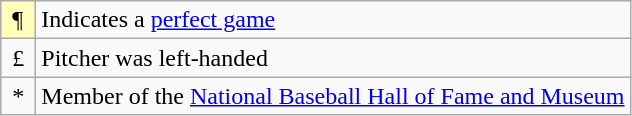<table class="wikitable" border="1">
<tr>
<td bgcolor="#ffffbb"> ¶ </td>
<td>Indicates a <a href='#'>perfect game</a></td>
</tr>
<tr>
<td> £ </td>
<td>Pitcher was left-handed</td>
</tr>
<tr>
<td> * </td>
<td>Member of the <a href='#'>National Baseball Hall of Fame and Museum</a></td>
</tr>
</table>
